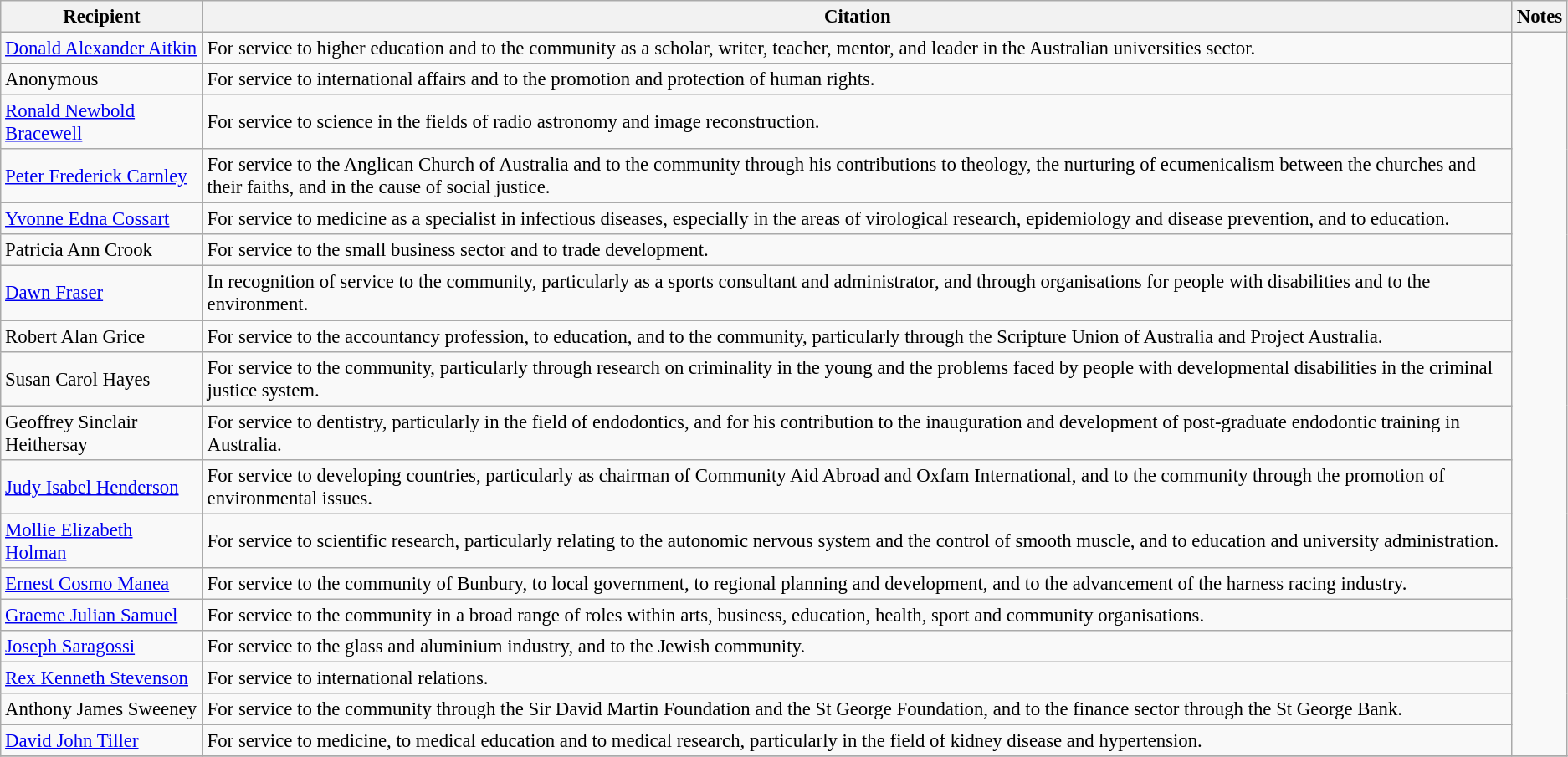<table class="wikitable" style="font-size:95%;">
<tr>
<th>Recipient</th>
<th>Citation</th>
<th>Notes</th>
</tr>
<tr>
<td> <a href='#'>Donald Alexander Aitkin</a></td>
<td>For service to higher education and to the community as a scholar, writer, teacher, mentor, and leader in the Australian universities sector.</td>
<td rowspan=18></td>
</tr>
<tr>
<td>Anonymous</td>
<td>For service to international affairs and to the promotion and protection of human rights.</td>
</tr>
<tr>
<td> <a href='#'>Ronald Newbold Bracewell</a></td>
<td>For service to science in the fields of radio astronomy and image reconstruction.</td>
</tr>
<tr>
<td> <a href='#'>Peter Frederick Carnley</a></td>
<td>For service to the Anglican Church of Australia and to the community through his contributions to theology, the nurturing of ecumenicalism between the churches and their faiths, and in the cause of social justice.</td>
</tr>
<tr>
<td> <a href='#'>Yvonne Edna Cossart</a></td>
<td>For service to medicine as a specialist in infectious diseases, especially in the areas of virological research, epidemiology and disease prevention, and to education.</td>
</tr>
<tr>
<td>Patricia Ann Crook</td>
<td>For service to the small business sector and to trade development.</td>
</tr>
<tr>
<td><a href='#'>Dawn Fraser</a> </td>
<td>In recognition of service to the community, particularly as a sports consultant and administrator, and through organisations for people with disabilities and to the environment.</td>
</tr>
<tr>
<td>Robert Alan Grice</td>
<td>For service to the accountancy profession, to education, and to the community, particularly through the Scripture Union of Australia and Project Australia.</td>
</tr>
<tr>
<td> Susan Carol Hayes</td>
<td>For service to the community, particularly through research on criminality in the young and the problems faced by people with developmental disabilities in the criminal justice system.</td>
</tr>
<tr>
<td> Geoffrey Sinclair Heithersay</td>
<td>For service to dentistry, particularly in the field of endodontics, and for his contribution to the inauguration and development of post-graduate endodontic training in Australia.</td>
</tr>
<tr>
<td> <a href='#'>Judy Isabel Henderson</a></td>
<td>For service to developing countries, particularly as chairman of Community Aid Abroad and Oxfam International, and to the community through the promotion of environmental issues.</td>
</tr>
<tr>
<td> <a href='#'>Mollie Elizabeth Holman</a></td>
<td>For service to scientific research, particularly relating to the autonomic nervous system and the control of smooth muscle, and to education and university administration.</td>
</tr>
<tr>
<td> <a href='#'>Ernest Cosmo Manea</a> </td>
<td>For service to the community of Bunbury, to local government, to regional planning and development, and to the advancement of the harness racing industry.</td>
</tr>
<tr>
<td><a href='#'>Graeme Julian Samuel</a></td>
<td>For service to the community in a broad range of roles within arts, business, education, health, sport and community organisations.</td>
</tr>
<tr>
<td><a href='#'>Joseph Saragossi</a></td>
<td>For service to the glass and aluminium industry, and to the Jewish community.</td>
</tr>
<tr>
<td><a href='#'>Rex Kenneth Stevenson</a></td>
<td>For service to international relations.</td>
</tr>
<tr>
<td> Anthony James Sweeney</td>
<td>For service to the community through the Sir David Martin Foundation and the St George Foundation, and to the finance sector through the St George Bank.</td>
</tr>
<tr>
<td> <a href='#'>David John Tiller</a></td>
<td>For service to medicine, to medical education and to medical research, particularly in the field of kidney disease and hypertension.</td>
</tr>
<tr>
</tr>
</table>
